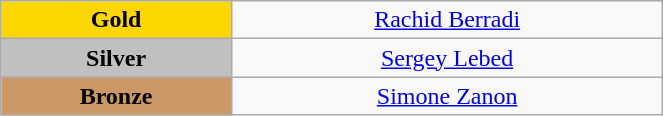<table class="wikitable" style="text-align:center; " width="35%">
<tr>
<td bgcolor="gold"><strong>Gold</strong></td>
<td><a href='#'>Rachid Berradi</a><br>  <small><em></em></small></td>
</tr>
<tr>
<td bgcolor="silver"><strong>Silver</strong></td>
<td><a href='#'>Sergey Lebed</a><br>  <small><em></em></small></td>
</tr>
<tr>
<td bgcolor="CC9966"><strong>Bronze</strong></td>
<td><a href='#'>Simone Zanon</a><br>  <small><em></em></small></td>
</tr>
</table>
